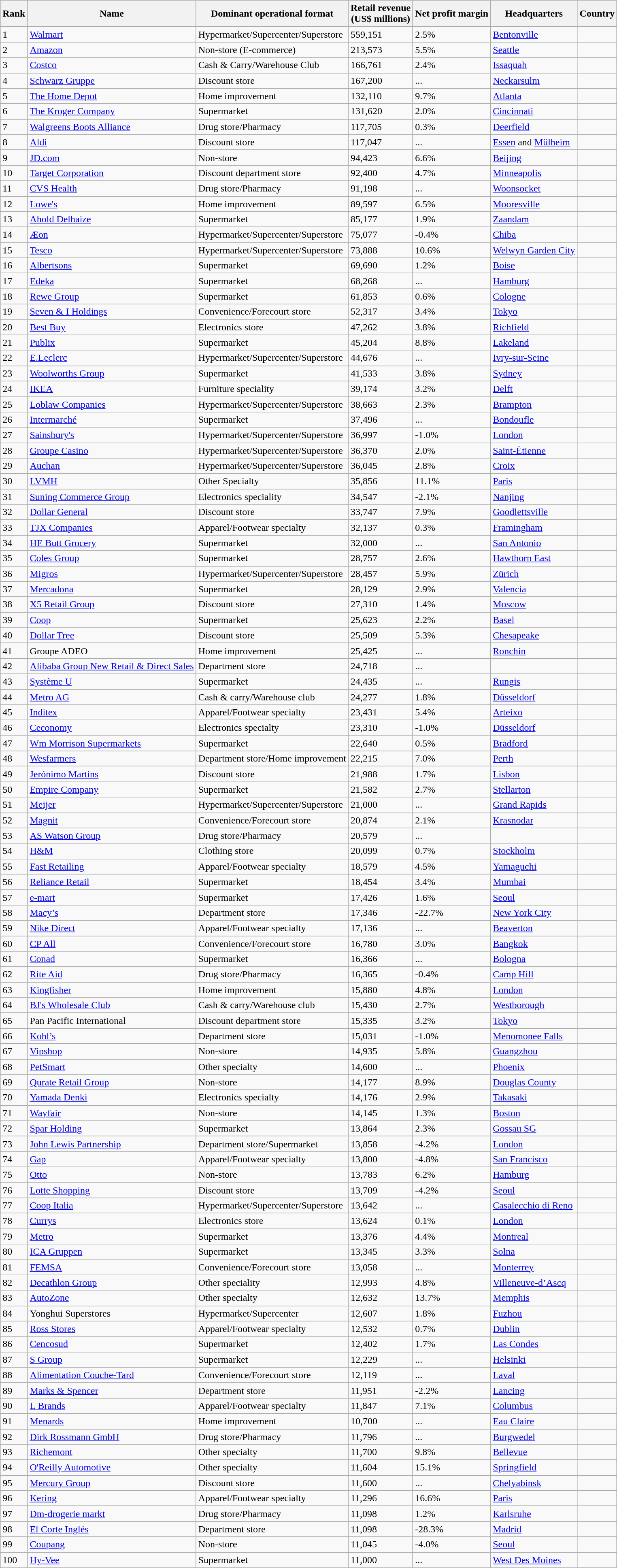<table class="wikitable sortable">
<tr>
<th>Rank</th>
<th>Name</th>
<th>Dominant operational format</th>
<th>Retail revenue <br>(US$ millions)</th>
<th>Net profit margin</th>
<th>Headquarters</th>
<th>Country</th>
</tr>
<tr>
<td>1</td>
<td><a href='#'>Walmart</a></td>
<td>Hypermarket/Supercenter/Superstore</td>
<td>559,151</td>
<td>2.5%</td>
<td><a href='#'>Bentonville</a></td>
<td></td>
</tr>
<tr>
<td>2</td>
<td><a href='#'>Amazon</a></td>
<td>Non-store (E-commerce)</td>
<td>213,573</td>
<td>5.5%</td>
<td><a href='#'>Seattle</a></td>
<td></td>
</tr>
<tr>
<td>3</td>
<td><a href='#'>Costco</a></td>
<td>Cash & Carry/Warehouse Club</td>
<td>166,761</td>
<td>2.4%</td>
<td><a href='#'>Issaquah</a></td>
<td></td>
</tr>
<tr>
<td>4</td>
<td><a href='#'>Schwarz Gruppe</a></td>
<td>Discount store</td>
<td>167,200</td>
<td>...</td>
<td><a href='#'>Neckarsulm</a></td>
<td></td>
</tr>
<tr>
<td>5</td>
<td><a href='#'>The Home Depot</a></td>
<td>Home improvement</td>
<td>132,110</td>
<td>9.7%</td>
<td><a href='#'>Atlanta</a></td>
<td></td>
</tr>
<tr>
<td>6</td>
<td><a href='#'>The Kroger Company</a></td>
<td>Supermarket</td>
<td>131,620</td>
<td>2.0%</td>
<td><a href='#'>Cincinnati</a></td>
<td></td>
</tr>
<tr>
<td>7</td>
<td><a href='#'>Walgreens Boots Alliance</a></td>
<td>Drug store/Pharmacy</td>
<td>117,705</td>
<td>0.3%</td>
<td><a href='#'>Deerfield</a></td>
<td></td>
</tr>
<tr>
<td>8</td>
<td><a href='#'>Aldi</a></td>
<td>Discount store</td>
<td>117,047</td>
<td>...</td>
<td><a href='#'>Essen</a> and <a href='#'>Mülheim</a></td>
<td></td>
</tr>
<tr>
<td>9</td>
<td><a href='#'>JD.com</a></td>
<td>Non-store</td>
<td>94,423</td>
<td>6.6%</td>
<td><a href='#'>Beijing</a></td>
<td></td>
</tr>
<tr>
<td>10</td>
<td><a href='#'>Target Corporation</a></td>
<td>Discount department store</td>
<td>92,400</td>
<td>4.7%</td>
<td><a href='#'>Minneapolis</a></td>
<td></td>
</tr>
<tr>
<td>11</td>
<td><a href='#'>CVS Health</a></td>
<td>Drug store/Pharmacy</td>
<td>91,198</td>
<td>...</td>
<td><a href='#'>Woonsocket</a></td>
<td></td>
</tr>
<tr>
<td>12</td>
<td><a href='#'>Lowe's</a></td>
<td>Home improvement</td>
<td>89,597</td>
<td>6.5%</td>
<td><a href='#'>Mooresville</a></td>
<td></td>
</tr>
<tr>
<td>13</td>
<td><a href='#'>Ahold Delhaize</a></td>
<td>Supermarket</td>
<td>85,177</td>
<td>1.9%</td>
<td><a href='#'>Zaandam</a></td>
<td></td>
</tr>
<tr>
<td>14</td>
<td><a href='#'>Æon</a></td>
<td>Hypermarket/Supercenter/Superstore</td>
<td>75,077</td>
<td>-0.4%</td>
<td><a href='#'>Chiba</a></td>
<td></td>
</tr>
<tr>
<td>15</td>
<td><a href='#'>Tesco</a></td>
<td>Hypermarket/Supercenter/Superstore</td>
<td>73,888</td>
<td>10.6%</td>
<td><a href='#'>Welwyn Garden City</a></td>
<td></td>
</tr>
<tr>
<td>16</td>
<td><a href='#'>Albertsons</a></td>
<td>Supermarket</td>
<td>69,690</td>
<td>1.2%</td>
<td><a href='#'>Boise</a></td>
<td></td>
</tr>
<tr>
<td>17</td>
<td><a href='#'>Edeka</a></td>
<td>Supermarket</td>
<td>68,268</td>
<td>...</td>
<td><a href='#'>Hamburg</a></td>
<td></td>
</tr>
<tr>
<td>18</td>
<td><a href='#'>Rewe Group</a></td>
<td>Supermarket</td>
<td>61,853</td>
<td>0.6%</td>
<td><a href='#'>Cologne</a></td>
<td></td>
</tr>
<tr>
<td>19</td>
<td><a href='#'>Seven & I Holdings</a></td>
<td>Convenience/Forecourt store</td>
<td>52,317</td>
<td>3.4%</td>
<td><a href='#'>Tokyo</a></td>
<td></td>
</tr>
<tr>
<td>20</td>
<td><a href='#'>Best Buy</a></td>
<td>Electronics store</td>
<td>47,262</td>
<td>3.8%</td>
<td><a href='#'>Richfield</a></td>
<td></td>
</tr>
<tr>
<td>21</td>
<td><a href='#'>Publix</a></td>
<td>Supermarket</td>
<td>45,204</td>
<td>8.8%</td>
<td><a href='#'>Lakeland</a></td>
<td></td>
</tr>
<tr>
<td>22</td>
<td><a href='#'>E.Leclerc</a></td>
<td>Hypermarket/Supercenter/Superstore</td>
<td>44,676</td>
<td>...</td>
<td><a href='#'>Ivry-sur-Seine</a></td>
<td></td>
</tr>
<tr>
<td>23</td>
<td><a href='#'>Woolworths Group</a></td>
<td>Supermarket</td>
<td>41,533</td>
<td>3.8%</td>
<td><a href='#'>Sydney</a></td>
<td></td>
</tr>
<tr>
<td>24</td>
<td><a href='#'>IKEA</a></td>
<td>Furniture speciality</td>
<td>39,174</td>
<td>3.2%</td>
<td><a href='#'>Delft</a></td>
<td></td>
</tr>
<tr>
<td>25</td>
<td><a href='#'>Loblaw Companies</a></td>
<td>Hypermarket/Supercenter/Superstore</td>
<td>38,663</td>
<td>2.3%</td>
<td><a href='#'>Brampton</a></td>
<td></td>
</tr>
<tr>
<td>26</td>
<td><a href='#'>Intermarché</a></td>
<td>Supermarket</td>
<td>37,496</td>
<td>...</td>
<td><a href='#'>Bondoufle</a></td>
<td></td>
</tr>
<tr>
<td>27</td>
<td><a href='#'>Sainsbury's</a></td>
<td>Hypermarket/Supercenter/Superstore</td>
<td>36,997</td>
<td>-1.0%</td>
<td><a href='#'>London</a></td>
<td></td>
</tr>
<tr>
<td>28</td>
<td><a href='#'>Groupe Casino</a></td>
<td>Hypermarket/Supercenter/Superstore</td>
<td>36,370</td>
<td>2.0%</td>
<td><a href='#'>Saint-Étienne</a></td>
<td></td>
</tr>
<tr>
<td>29</td>
<td><a href='#'>Auchan</a></td>
<td>Hypermarket/Supercenter/Superstore</td>
<td>36,045</td>
<td>2.8%</td>
<td><a href='#'>Croix</a></td>
<td></td>
</tr>
<tr>
<td>30</td>
<td><a href='#'>LVMH</a></td>
<td>Other Specialty</td>
<td>35,856</td>
<td>11.1%</td>
<td><a href='#'>Paris</a></td>
<td></td>
</tr>
<tr>
<td>31</td>
<td><a href='#'>Suning Commerce Group</a></td>
<td>Electronics speciality</td>
<td>34,547</td>
<td>-2.1%</td>
<td><a href='#'>Nanjing</a></td>
<td></td>
</tr>
<tr>
<td>32</td>
<td><a href='#'>Dollar General</a></td>
<td>Discount store</td>
<td>33,747</td>
<td>7.9%</td>
<td><a href='#'>Goodlettsville</a></td>
<td></td>
</tr>
<tr>
<td>33</td>
<td><a href='#'>TJX Companies</a></td>
<td>Apparel/Footwear specialty</td>
<td>32,137</td>
<td>0.3%</td>
<td><a href='#'>Framingham</a></td>
<td></td>
</tr>
<tr>
<td>34</td>
<td><a href='#'>HE Butt Grocery</a></td>
<td>Supermarket</td>
<td>32,000</td>
<td>...</td>
<td><a href='#'>San Antonio</a></td>
<td></td>
</tr>
<tr>
<td>35</td>
<td><a href='#'>Coles Group</a></td>
<td>Supermarket</td>
<td>28,757</td>
<td>2.6%</td>
<td><a href='#'>Hawthorn East</a></td>
<td></td>
</tr>
<tr>
<td>36</td>
<td><a href='#'>Migros</a></td>
<td>Hypermarket/Supercenter/Superstore</td>
<td>28,457</td>
<td>5.9%</td>
<td><a href='#'>Zürich</a></td>
<td></td>
</tr>
<tr>
<td>37</td>
<td><a href='#'>Mercadona</a></td>
<td>Supermarket</td>
<td>28,129</td>
<td>2.9%</td>
<td><a href='#'>Valencia</a></td>
<td></td>
</tr>
<tr>
<td>38</td>
<td><a href='#'>X5 Retail Group</a></td>
<td>Discount store</td>
<td>27,310</td>
<td>1.4%</td>
<td><a href='#'>Moscow</a></td>
<td></td>
</tr>
<tr>
<td>39</td>
<td><a href='#'>Coop</a></td>
<td>Supermarket</td>
<td>25,623</td>
<td>2.2%</td>
<td><a href='#'>Basel</a></td>
<td></td>
</tr>
<tr>
<td>40</td>
<td><a href='#'>Dollar Tree</a></td>
<td>Discount store</td>
<td>25,509</td>
<td>5.3%</td>
<td><a href='#'>Chesapeake</a></td>
<td></td>
</tr>
<tr>
<td>41</td>
<td>Groupe ADEO</td>
<td>Home improvement</td>
<td>25,425</td>
<td>...</td>
<td><a href='#'>Ronchin</a></td>
<td></td>
</tr>
<tr>
<td>42</td>
<td><a href='#'>Alibaba Group New Retail & Direct Sales</a></td>
<td>Department store</td>
<td>24,718</td>
<td>...</td>
<td></td>
<td></td>
</tr>
<tr>
<td>43</td>
<td><a href='#'>Système U</a></td>
<td>Supermarket</td>
<td>24,435</td>
<td>...</td>
<td><a href='#'>Rungis</a></td>
<td></td>
</tr>
<tr>
<td>44</td>
<td><a href='#'>Metro AG</a></td>
<td>Cash & carry/Warehouse club</td>
<td>24,277</td>
<td>1.8%</td>
<td><a href='#'>Düsseldorf</a></td>
<td></td>
</tr>
<tr>
<td>45</td>
<td><a href='#'>Inditex</a></td>
<td>Apparel/Footwear specialty</td>
<td>23,431</td>
<td>5.4%</td>
<td><a href='#'>Arteixo</a></td>
<td></td>
</tr>
<tr>
<td>46</td>
<td><a href='#'>Ceconomy</a></td>
<td>Electronics specialty</td>
<td>23,310</td>
<td>-1.0%</td>
<td><a href='#'>Düsseldorf</a></td>
<td></td>
</tr>
<tr>
<td>47</td>
<td><a href='#'>Wm Morrison Supermarkets</a></td>
<td>Supermarket</td>
<td>22,640</td>
<td>0.5%</td>
<td><a href='#'>Bradford</a></td>
<td></td>
</tr>
<tr>
<td>48</td>
<td><a href='#'>Wesfarmers</a></td>
<td>Department store/Home improvement</td>
<td>22,215</td>
<td>7.0%</td>
<td><a href='#'>Perth</a></td>
<td></td>
</tr>
<tr>
<td>49</td>
<td><a href='#'>Jerónimo Martins</a></td>
<td>Discount store</td>
<td>21,988</td>
<td>1.7%</td>
<td><a href='#'>Lisbon</a></td>
<td></td>
</tr>
<tr>
<td>50</td>
<td><a href='#'>Empire Company</a></td>
<td>Supermarket</td>
<td>21,582</td>
<td>2.7%</td>
<td><a href='#'>Stellarton</a></td>
<td></td>
</tr>
<tr>
<td>51</td>
<td><a href='#'>Meijer</a></td>
<td>Hypermarket/Supercenter/Superstore</td>
<td>21,000</td>
<td>...</td>
<td><a href='#'>Grand Rapids</a></td>
<td></td>
</tr>
<tr>
<td>52</td>
<td><a href='#'>Magnit</a></td>
<td>Convenience/Forecourt store</td>
<td>20,874</td>
<td>2.1%</td>
<td><a href='#'>Krasnodar</a></td>
<td></td>
</tr>
<tr>
<td>53</td>
<td><a href='#'>AS Watson Group</a></td>
<td>Drug store/Pharmacy</td>
<td>20,579</td>
<td>...</td>
<td></td>
<td></td>
</tr>
<tr>
<td>54</td>
<td><a href='#'>H&M</a></td>
<td>Clothing store</td>
<td>20,099</td>
<td>0.7%</td>
<td><a href='#'>Stockholm</a></td>
<td></td>
</tr>
<tr>
<td>55</td>
<td><a href='#'>Fast Retailing</a></td>
<td>Apparel/Footwear specialty</td>
<td>18,579</td>
<td>4.5%</td>
<td><a href='#'>Yamaguchi</a></td>
<td></td>
</tr>
<tr>
<td>56</td>
<td><a href='#'>Reliance Retail</a></td>
<td>Supermarket</td>
<td>18,454</td>
<td>3.4%</td>
<td><a href='#'>Mumbai</a></td>
<td></td>
</tr>
<tr>
<td>57</td>
<td><a href='#'>e-mart</a></td>
<td>Supermarket</td>
<td>17,426</td>
<td>1.6%</td>
<td><a href='#'>Seoul</a></td>
<td></td>
</tr>
<tr>
<td>58</td>
<td><a href='#'>Macy’s</a></td>
<td>Department store</td>
<td>17,346</td>
<td>-22.7%</td>
<td><a href='#'>New York City</a></td>
<td></td>
</tr>
<tr>
<td>59</td>
<td><a href='#'>Nike Direct</a></td>
<td>Apparel/Footwear specialty</td>
<td>17,136</td>
<td>...</td>
<td><a href='#'>Beaverton</a></td>
<td></td>
</tr>
<tr>
<td>60</td>
<td><a href='#'>CP All</a></td>
<td>Convenience/Forecourt store</td>
<td>16,780</td>
<td>3.0%</td>
<td><a href='#'>Bangkok</a></td>
<td></td>
</tr>
<tr>
<td>61</td>
<td><a href='#'>Conad</a></td>
<td>Supermarket</td>
<td>16,366</td>
<td>...</td>
<td><a href='#'>Bologna</a></td>
<td></td>
</tr>
<tr>
<td>62</td>
<td><a href='#'>Rite Aid</a></td>
<td>Drug store/Pharmacy</td>
<td>16,365</td>
<td>-0.4%</td>
<td><a href='#'>Camp Hill</a></td>
<td></td>
</tr>
<tr>
<td>63</td>
<td><a href='#'>Kingfisher</a></td>
<td>Home improvement</td>
<td>15,880</td>
<td>4.8%</td>
<td><a href='#'>London</a></td>
<td></td>
</tr>
<tr>
<td>64</td>
<td><a href='#'>BJ's Wholesale Club</a></td>
<td>Cash & carry/Warehouse club</td>
<td>15,430</td>
<td>2.7%</td>
<td><a href='#'>Westborough</a></td>
<td></td>
</tr>
<tr>
<td>65</td>
<td>Pan Pacific International</td>
<td>Discount department store</td>
<td>15,335</td>
<td>3.2%</td>
<td><a href='#'>Tokyo</a></td>
<td></td>
</tr>
<tr>
<td>66</td>
<td><a href='#'>Kohl’s</a></td>
<td>Department store</td>
<td>15,031</td>
<td>-1.0%</td>
<td><a href='#'>Menomonee Falls</a></td>
<td></td>
</tr>
<tr>
<td>67</td>
<td><a href='#'>Vipshop</a></td>
<td>Non-store</td>
<td>14,935</td>
<td>5.8%</td>
<td><a href='#'>Guangzhou</a></td>
<td></td>
</tr>
<tr>
<td>68</td>
<td><a href='#'>PetSmart</a></td>
<td>Other specialty</td>
<td>14,600</td>
<td>...</td>
<td><a href='#'>Phoenix</a></td>
<td></td>
</tr>
<tr>
<td>69</td>
<td><a href='#'>Qurate Retail Group</a></td>
<td>Non-store</td>
<td>14,177</td>
<td>8.9%</td>
<td><a href='#'>Douglas County</a></td>
<td></td>
</tr>
<tr>
<td>70</td>
<td><a href='#'>Yamada Denki</a></td>
<td>Electronics specialty</td>
<td>14,176</td>
<td>2.9%</td>
<td><a href='#'>Takasaki</a></td>
<td></td>
</tr>
<tr>
<td>71</td>
<td><a href='#'>Wayfair</a></td>
<td>Non-store</td>
<td>14,145</td>
<td>1.3%</td>
<td><a href='#'>Boston</a></td>
<td></td>
</tr>
<tr>
<td>72</td>
<td><a href='#'>Spar Holding</a></td>
<td>Supermarket</td>
<td>13,864</td>
<td>2.3%</td>
<td><a href='#'>Gossau SG</a></td>
<td></td>
</tr>
<tr>
<td>73</td>
<td><a href='#'>John Lewis Partnership</a></td>
<td>Department store/Supermarket</td>
<td>13,858</td>
<td>-4.2%</td>
<td><a href='#'>London</a></td>
<td></td>
</tr>
<tr>
<td>74</td>
<td><a href='#'>Gap</a></td>
<td>Apparel/Footwear specialty</td>
<td>13,800</td>
<td>-4.8%</td>
<td><a href='#'>San Francisco</a></td>
<td></td>
</tr>
<tr>
<td>75</td>
<td><a href='#'>Otto</a></td>
<td>Non-store</td>
<td>13,783</td>
<td>6.2%</td>
<td><a href='#'>Hamburg</a></td>
<td></td>
</tr>
<tr>
<td>76</td>
<td><a href='#'>Lotte Shopping</a></td>
<td>Discount store</td>
<td>13,709</td>
<td>-4.2%</td>
<td><a href='#'>Seoul</a></td>
<td></td>
</tr>
<tr>
<td>77</td>
<td><a href='#'>Coop Italia</a></td>
<td>Hypermarket/Supercenter/Superstore</td>
<td>13,642</td>
<td>...</td>
<td><a href='#'>Casalecchio di Reno</a></td>
<td></td>
</tr>
<tr>
<td>78</td>
<td><a href='#'>Currys</a></td>
<td>Electronics store</td>
<td>13,624</td>
<td>0.1%</td>
<td><a href='#'>London</a></td>
<td></td>
</tr>
<tr>
<td>79</td>
<td><a href='#'>Metro</a></td>
<td>Supermarket</td>
<td>13,376</td>
<td>4.4%</td>
<td><a href='#'>Montreal</a></td>
<td></td>
</tr>
<tr>
<td>80</td>
<td><a href='#'>ICA Gruppen</a></td>
<td>Supermarket</td>
<td>13,345</td>
<td>3.3%</td>
<td><a href='#'>Solna</a></td>
<td></td>
</tr>
<tr>
<td>81</td>
<td><a href='#'>FEMSA</a></td>
<td>Convenience/Forecourt store</td>
<td>13,058</td>
<td>...</td>
<td><a href='#'>Monterrey</a></td>
<td></td>
</tr>
<tr>
<td>82</td>
<td><a href='#'>Decathlon Group</a></td>
<td>Other speciality</td>
<td>12,993</td>
<td>4.8%</td>
<td><a href='#'>Villeneuve-d’Ascq</a></td>
<td></td>
</tr>
<tr>
<td>83</td>
<td><a href='#'>AutoZone</a></td>
<td>Other specialty</td>
<td>12,632</td>
<td>13.7%</td>
<td><a href='#'>Memphis</a></td>
<td></td>
</tr>
<tr>
<td>84</td>
<td>Yonghui Superstores</td>
<td>Hypermarket/Supercenter</td>
<td>12,607</td>
<td>1.8%</td>
<td><a href='#'>Fuzhou</a></td>
<td></td>
</tr>
<tr>
<td>85</td>
<td><a href='#'>Ross Stores</a></td>
<td>Apparel/Footwear specialty</td>
<td>12,532</td>
<td>0.7%</td>
<td><a href='#'>Dublin</a></td>
<td></td>
</tr>
<tr>
<td>86</td>
<td><a href='#'>Cencosud</a></td>
<td>Supermarket</td>
<td>12,402</td>
<td>1.7%</td>
<td><a href='#'>Las Condes</a></td>
<td></td>
</tr>
<tr>
<td>87</td>
<td><a href='#'>S Group</a></td>
<td>Supermarket</td>
<td>12,229</td>
<td>...</td>
<td><a href='#'>Helsinki</a></td>
<td></td>
</tr>
<tr>
<td>88</td>
<td><a href='#'>Alimentation Couche-Tard</a></td>
<td>Convenience/Forecourt store</td>
<td>12,119</td>
<td>...</td>
<td><a href='#'>Laval</a></td>
<td></td>
</tr>
<tr>
<td>89</td>
<td><a href='#'>Marks & Spencer</a></td>
<td>Department store</td>
<td>11,951</td>
<td>-2.2%</td>
<td><a href='#'>Lancing</a></td>
<td></td>
</tr>
<tr>
<td>90</td>
<td><a href='#'>L Brands</a></td>
<td>Apparel/Footwear specialty</td>
<td>11,847</td>
<td>7.1%</td>
<td><a href='#'>Columbus</a></td>
<td></td>
</tr>
<tr>
<td>91</td>
<td><a href='#'>Menards</a></td>
<td>Home improvement</td>
<td>10,700</td>
<td>...</td>
<td><a href='#'>Eau Claire</a></td>
<td></td>
</tr>
<tr>
<td>92</td>
<td><a href='#'>Dirk Rossmann GmbH</a></td>
<td>Drug store/Pharmacy</td>
<td>11,796</td>
<td>...</td>
<td><a href='#'>Burgwedel</a></td>
<td></td>
</tr>
<tr>
<td>93</td>
<td><a href='#'>Richemont</a></td>
<td>Other specialty</td>
<td>11,700</td>
<td>9.8%</td>
<td><a href='#'>Bellevue</a></td>
<td></td>
</tr>
<tr>
<td>94</td>
<td><a href='#'>O'Reilly Automotive</a></td>
<td>Other specialty</td>
<td>11,604</td>
<td>15.1%</td>
<td><a href='#'>Springfield</a></td>
<td></td>
</tr>
<tr>
<td>95</td>
<td><a href='#'>Mercury Group</a></td>
<td>Discount store</td>
<td>11,600</td>
<td>...</td>
<td><a href='#'>Chelyabinsk</a></td>
<td></td>
</tr>
<tr>
<td>96</td>
<td><a href='#'>Kering</a></td>
<td>Apparel/Footwear specialty</td>
<td>11,296</td>
<td>16.6%</td>
<td><a href='#'>Paris</a></td>
<td></td>
</tr>
<tr>
<td>97</td>
<td><a href='#'>Dm-drogerie markt</a></td>
<td>Drug store/Pharmacy</td>
<td>11,098</td>
<td>1.2%</td>
<td><a href='#'>Karlsruhe</a></td>
<td></td>
</tr>
<tr>
<td>98</td>
<td><a href='#'>El Corte Inglés</a></td>
<td>Department store</td>
<td>11,098</td>
<td>-28.3%</td>
<td><a href='#'>Madrid</a></td>
<td></td>
</tr>
<tr>
<td>99</td>
<td><a href='#'>Coupang</a></td>
<td>Non-store</td>
<td>11,045</td>
<td>-4.0%</td>
<td><a href='#'>Seoul</a></td>
<td></td>
</tr>
<tr>
<td>100</td>
<td><a href='#'>Hy-Vee</a></td>
<td>Supermarket</td>
<td>11,000</td>
<td>...</td>
<td><a href='#'>West Des Moines</a></td>
<td></td>
</tr>
</table>
